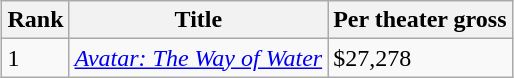<table class="wikitable sortable" style="margin:auto; margin:auto;">
<tr>
<th>Rank</th>
<th>Title</th>
<th>Per theater gross</th>
</tr>
<tr>
<td>1</td>
<td><em><a href='#'>Avatar: The Way of Water</a></em></td>
<td>$27,278</td>
</tr>
</table>
